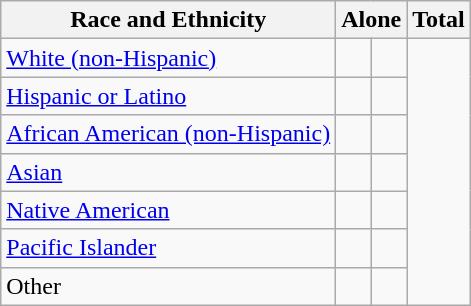<table class="wikitable sortable collapsible"; text-align:right; font-size:80%;">
<tr>
<th>Race and Ethnicity</th>
<th colspan="2" data-sort-type=number>Alone</th>
<th colspan="2" data-sort-type=number>Total</th>
</tr>
<tr>
<td><a href='#'>White (non-Hispanic)</a></td>
<td align=right></td>
<td align=right></td>
</tr>
<tr>
<td><a href='#'>Hispanic or Latino</a></td>
<td align=right></td>
<td align=right></td>
</tr>
<tr>
<td><a href='#'>African American (non-Hispanic)</a></td>
<td align=right></td>
<td align=right></td>
</tr>
<tr>
<td><a href='#'>Asian</a></td>
<td align=right></td>
<td align=right></td>
</tr>
<tr>
<td><a href='#'>Native American</a></td>
<td align=right></td>
<td align=right></td>
</tr>
<tr>
<td><a href='#'>Pacific Islander</a></td>
<td align=right></td>
<td align=right></td>
</tr>
<tr>
<td>Other</td>
<td align=right></td>
<td align=right></td>
</tr>
</table>
